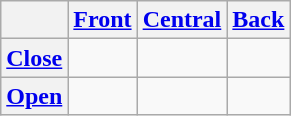<table class="wikitable" style="text-align:center">
<tr>
<th></th>
<th><a href='#'>Front</a></th>
<th><a href='#'>Central</a></th>
<th><a href='#'>Back</a></th>
</tr>
<tr>
<th><a href='#'>Close</a></th>
<td> </td>
<td> </td>
<td> </td>
</tr>
<tr>
<th><a href='#'>Open</a></th>
<td></td>
<td> </td>
<td></td>
</tr>
</table>
